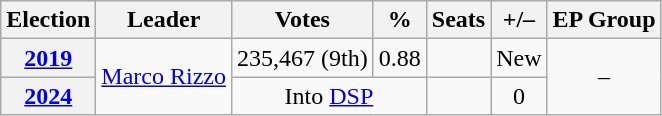<table class="wikitable" style="text-align:center">
<tr>
<th>Election</th>
<th>Leader</th>
<th>Votes</th>
<th>%</th>
<th>Seats</th>
<th>+/–</th>
<th>EP Group</th>
</tr>
<tr>
<th><a href='#'>2019</a></th>
<td rowspan="2"><a href='#'>Marco Rizzo</a></td>
<td>235,467 (9th)</td>
<td>0.88</td>
<td></td>
<td>New</td>
<td rowspan="2">–</td>
</tr>
<tr>
<th><a href='#'>2024</a></th>
<td colspan="2">Into <a href='#'>DSP</a></td>
<td></td>
<td> 0</td>
</tr>
</table>
